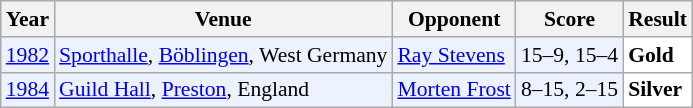<table class="sortable wikitable" style="font-size: 90%;">
<tr>
<th>Year</th>
<th>Venue</th>
<th>Opponent</th>
<th>Score</th>
<th>Result</th>
</tr>
<tr style="background:#ECF2FF">
<td align="center"><a href='#'>1982</a></td>
<td align="left"><a href='#'>Sporthalle</a>, <a href='#'>Böblingen</a>, West Germany</td>
<td align="left"> <a href='#'>Ray Stevens</a></td>
<td align="left">15–9, 15–4</td>
<td style="text-align:left; background:white"> <strong>Gold</strong></td>
</tr>
<tr style="background:#ECF2FF">
<td align="center"><a href='#'>1984</a></td>
<td align="left"><a href='#'>Guild Hall</a>, <a href='#'>Preston</a>, England</td>
<td align="left"> <a href='#'>Morten Frost</a></td>
<td align="left">8–15, 2–15</td>
<td style="text-align:left; background:white"> <strong>Silver</strong></td>
</tr>
</table>
